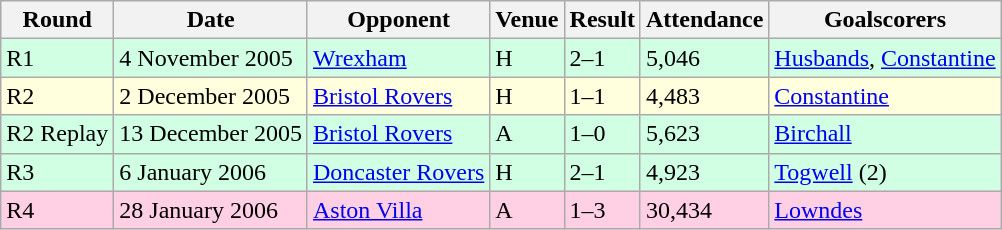<table class="wikitable">
<tr>
<th>Round</th>
<th>Date</th>
<th>Opponent</th>
<th>Venue</th>
<th>Result</th>
<th>Attendance</th>
<th>Goalscorers</th>
</tr>
<tr style="background-color: #d0ffe3;">
<td>R1</td>
<td>4 November 2005</td>
<td><a href='#'>Wrexham</a></td>
<td>H</td>
<td>2–1</td>
<td>5,046</td>
<td><a href='#'>Husbands</a>, <a href='#'>Constantine</a></td>
</tr>
<tr style="background-color: #ffffdd;">
<td>R2</td>
<td>2 December 2005</td>
<td><a href='#'>Bristol Rovers</a></td>
<td>H</td>
<td>1–1</td>
<td>4,483</td>
<td><a href='#'>Constantine</a></td>
</tr>
<tr style="background-color: #d0ffe3;">
<td>R2 Replay</td>
<td>13 December 2005</td>
<td><a href='#'>Bristol Rovers</a></td>
<td>A</td>
<td>1–0</td>
<td>5,623</td>
<td><a href='#'>Birchall</a></td>
</tr>
<tr style="background-color: #d0ffe3;">
<td>R3</td>
<td>6 January 2006</td>
<td><a href='#'>Doncaster Rovers</a></td>
<td>H</td>
<td>2–1</td>
<td>4,923</td>
<td><a href='#'>Togwell</a> (2)</td>
</tr>
<tr style="background-color: #ffd0e3;">
<td>R4</td>
<td>28 January 2006</td>
<td><a href='#'>Aston Villa</a></td>
<td>A</td>
<td>1–3</td>
<td>30,434</td>
<td><a href='#'>Lowndes</a></td>
</tr>
</table>
